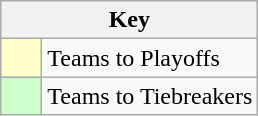<table class="wikitable" style="text-align: center;">
<tr>
<th colspan=2>Key</th>
</tr>
<tr>
<td style="background:#ffc; width:20px;"></td>
<td align=left>Teams to Playoffs</td>
</tr>
<tr>
<td style="background:#ccffcc; width:20px;"></td>
<td align=left>Teams to Tiebreakers</td>
</tr>
</table>
